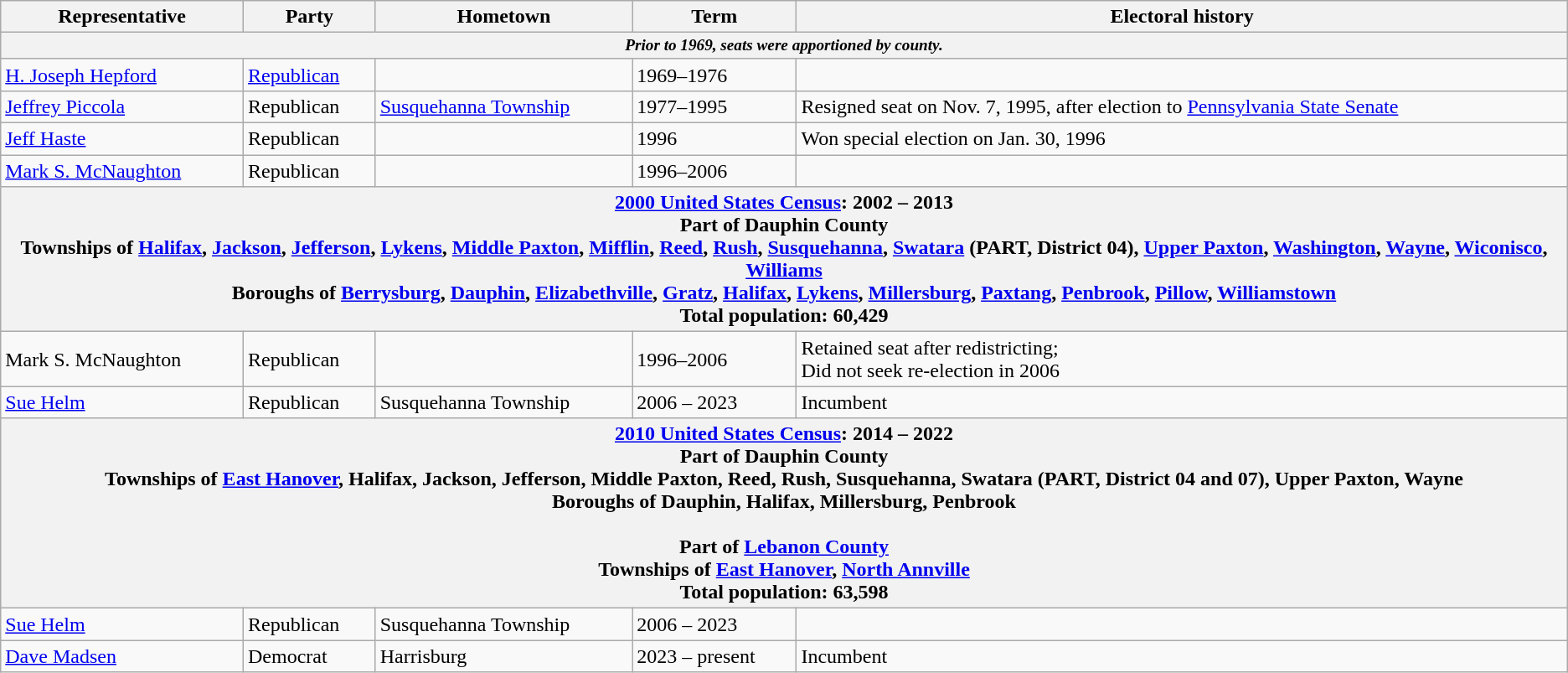<table class="wikitable">
<tr>
<th>Representative</th>
<th>Party</th>
<th>Hometown</th>
<th>Term</th>
<th>Electoral history</th>
</tr>
<tr>
<th colspan=5 style="font-size: 80%;"><em>Prior to 1969, seats were apportioned by county.</em></th>
</tr>
<tr>
<td nowrap align=left> <a href='#'>H. Joseph Hepford</a></td>
<td><a href='#'>Republican</a></td>
<td></td>
<td>1969–1976</td>
<td></td>
</tr>
<tr>
<td nowrap align=left> <a href='#'>Jeffrey Piccola</a></td>
<td>Republican</td>
<td><a href='#'>Susquehanna Township</a></td>
<td>1977–1995</td>
<td>Resigned seat on Nov. 7, 1995, after election to <a href='#'>Pennsylvania State Senate</a></td>
</tr>
<tr>
<td nowrap align=left> <a href='#'>Jeff Haste</a></td>
<td>Republican</td>
<td></td>
<td>1996</td>
<td>Won special election on Jan. 30, 1996</td>
</tr>
<tr>
<td nowrap align=left> <a href='#'>Mark S. McNaughton</a></td>
<td>Republican</td>
<td></td>
<td>1996–2006</td>
<td></td>
</tr>
<tr>
<th colspan=5><a href='#'>2000 United States Census</a>: 2002 – 2013<br>Part of Dauphin County<br><span>Townships of <a href='#'>Halifax</a>, <a href='#'>Jackson</a>, <a href='#'>Jefferson</a>, <a href='#'>Lykens</a>, <a href='#'>Middle Paxton</a>, <a href='#'>Mifflin</a>, <a href='#'>Reed</a>, <a href='#'>Rush</a>, <a href='#'>Susquehanna</a>, <a href='#'>Swatara</a> (PART, District 04), <a href='#'>Upper Paxton</a>, <a href='#'>Washington</a>, <a href='#'>Wayne</a>, <a href='#'>Wiconisco</a>, <a href='#'>Williams</a><br>Boroughs of <a href='#'>Berrysburg</a>, <a href='#'>Dauphin</a>, <a href='#'>Elizabethville</a>, <a href='#'>Gratz</a>, <a href='#'>Halifax</a>, <a href='#'>Lykens</a>, <a href='#'>Millersburg</a>, <a href='#'>Paxtang</a>, <a href='#'>Penbrook</a>, <a href='#'>Pillow</a>, <a href='#'>Williamstown</a></span><br><span>Total population: 60,429</span></th>
</tr>
<tr>
<td nowrap align=left> Mark S. McNaughton</td>
<td>Republican</td>
<td></td>
<td>1996–2006</td>
<td>Retained seat after redistricting;<br>Did not seek re-election in 2006</td>
</tr>
<tr>
<td nowrap align=left> <a href='#'>Sue Helm</a></td>
<td>Republican</td>
<td>Susquehanna Township</td>
<td>2006 – 2023</td>
<td>Incumbent</td>
</tr>
<tr>
<th colspan=5><a href='#'>2010 United States Census</a>: 2014 – 2022<br>Part of Dauphin County<br><span>Townships of <a href='#'>East Hanover</a>, Halifax, Jackson, Jefferson, Middle Paxton, Reed, Rush, Susquehanna, Swatara (PART, District 04 and 07), Upper Paxton, Wayne<br>Boroughs of Dauphin, Halifax, Millersburg, Penbrook</span><br><br>Part of <a href='#'>Lebanon County</a><br><span>Townships of <a href='#'>East Hanover</a>, <a href='#'>North Annville</a></span><br><span>Total population: 63,598</span></th>
</tr>
<tr>
<td nowrap align=left> <a href='#'>Sue Helm</a></td>
<td>Republican</td>
<td>Susquehanna Township</td>
<td>2006 – 2023</td>
<td></td>
</tr>
<tr>
<td nowrap align=left><a href='#'>Dave Madsen</a></td>
<td>Democrat</td>
<td>Harrisburg</td>
<td>2023 – present</td>
<td>Incumbent</td>
</tr>
</table>
